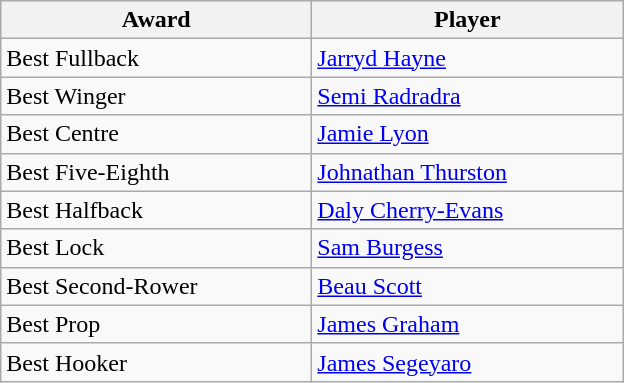<table class="wikitable">
<tr>
<th width=200>Award</th>
<th width=200 abbr="Player">Player</th>
</tr>
<tr>
<td>Best Fullback</td>
<td> <a href='#'>Jarryd Hayne</a></td>
</tr>
<tr>
<td>Best Winger</td>
<td> <a href='#'>Semi Radradra</a></td>
</tr>
<tr>
<td>Best Centre</td>
<td> <a href='#'>Jamie Lyon</a></td>
</tr>
<tr>
<td>Best Five-Eighth</td>
<td> <a href='#'>Johnathan Thurston</a></td>
</tr>
<tr>
<td>Best Halfback</td>
<td> <a href='#'>Daly Cherry-Evans</a></td>
</tr>
<tr>
<td>Best Lock</td>
<td> <a href='#'>Sam Burgess</a></td>
</tr>
<tr>
<td>Best Second-Rower</td>
<td> <a href='#'>Beau Scott</a></td>
</tr>
<tr>
<td>Best Prop</td>
<td> <a href='#'>James Graham</a></td>
</tr>
<tr>
<td>Best Hooker</td>
<td> <a href='#'>James Segeyaro</a></td>
</tr>
</table>
